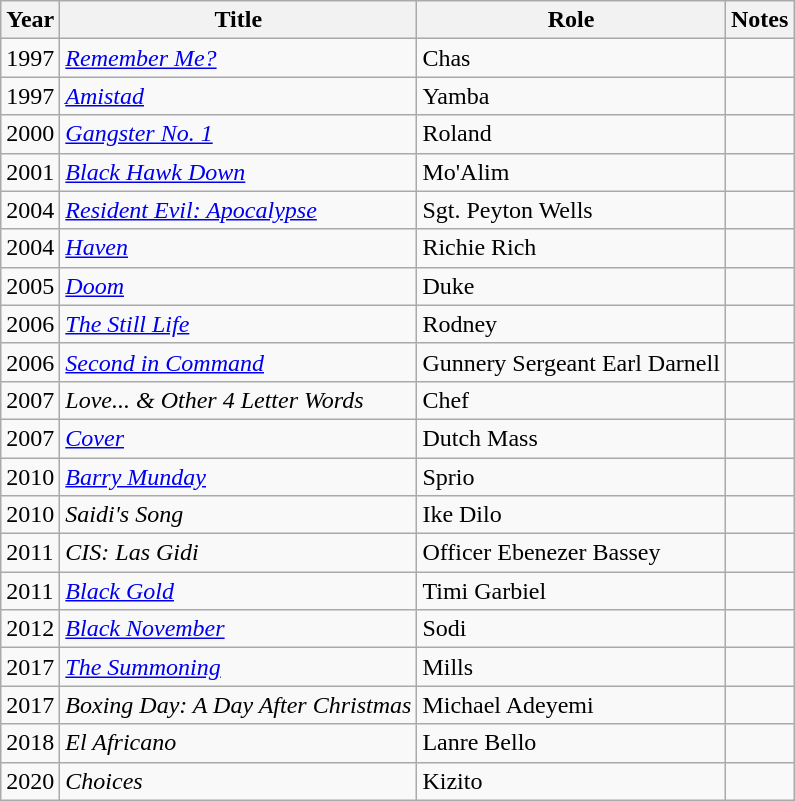<table class="wikitable sortable">
<tr>
<th>Year</th>
<th>Title</th>
<th>Role</th>
<th>Notes</th>
</tr>
<tr>
<td>1997</td>
<td><a href='#'><em>Remember Me?</em></a></td>
<td>Chas</td>
<td></td>
</tr>
<tr>
<td>1997</td>
<td><a href='#'><em>Amistad</em></a></td>
<td>Yamba</td>
<td></td>
</tr>
<tr>
<td>2000</td>
<td><em><a href='#'>Gangster No. 1</a></em></td>
<td>Roland</td>
<td></td>
</tr>
<tr>
<td>2001</td>
<td><a href='#'><em>Black Hawk Down</em></a></td>
<td>Mo'Alim</td>
<td></td>
</tr>
<tr>
<td>2004</td>
<td><em><a href='#'>Resident Evil: Apocalypse</a></em></td>
<td>Sgt. Peyton Wells</td>
<td></td>
</tr>
<tr>
<td>2004</td>
<td><a href='#'><em>Haven</em></a></td>
<td>Richie Rich</td>
<td></td>
</tr>
<tr>
<td>2005</td>
<td><a href='#'><em>Doom</em></a></td>
<td>Duke</td>
<td></td>
</tr>
<tr>
<td>2006</td>
<td><em><a href='#'>The Still Life</a></em></td>
<td>Rodney</td>
<td></td>
</tr>
<tr>
<td>2006</td>
<td><em><a href='#'>Second in Command</a></em></td>
<td>Gunnery Sergeant Earl Darnell</td>
<td></td>
</tr>
<tr>
<td>2007</td>
<td><em>Love... & Other 4 Letter Words</em></td>
<td>Chef</td>
<td></td>
</tr>
<tr>
<td>2007</td>
<td><a href='#'><em>Cover</em></a></td>
<td>Dutch Mass</td>
<td></td>
</tr>
<tr>
<td>2010</td>
<td><em><a href='#'>Barry Munday</a></em></td>
<td>Sprio</td>
<td></td>
</tr>
<tr>
<td>2010</td>
<td><em>Saidi's Song</em></td>
<td>Ike Dilo</td>
<td></td>
</tr>
<tr>
<td>2011</td>
<td><em>CIS: Las Gidi</em></td>
<td>Officer Ebenezer Bassey</td>
<td></td>
</tr>
<tr>
<td>2011</td>
<td><a href='#'><em>Black Gold</em></a></td>
<td>Timi Garbiel</td>
<td></td>
</tr>
<tr>
<td>2012</td>
<td><em><a href='#'>Black November</a></em></td>
<td>Sodi</td>
<td></td>
</tr>
<tr>
<td>2017</td>
<td><a href='#'><em>The Summoning</em></a></td>
<td>Mills</td>
<td></td>
</tr>
<tr>
<td>2017</td>
<td><em>Boxing Day: A Day After Christmas</em></td>
<td>Michael Adeyemi</td>
<td></td>
</tr>
<tr>
<td>2018</td>
<td><em>El Africano</em></td>
<td>Lanre Bello</td>
<td></td>
</tr>
<tr>
<td>2020</td>
<td><em>Choices</em></td>
<td>Kizito</td>
<td></td>
</tr>
</table>
